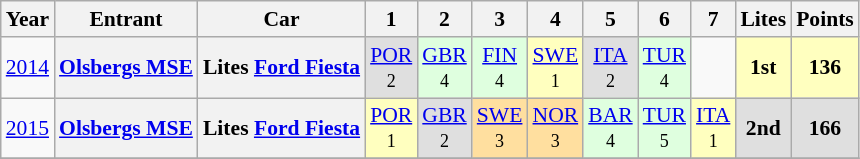<table class="wikitable" border="1" style="text-align:center; font-size:90%;">
<tr valign="top">
<th>Year</th>
<th>Entrant</th>
<th>Car</th>
<th>1</th>
<th>2</th>
<th>3</th>
<th>4</th>
<th>5</th>
<th>6</th>
<th>7</th>
<th>Lites</th>
<th>Points</th>
</tr>
<tr>
<td><a href='#'>2014</a></td>
<th><a href='#'>Olsbergs MSE</a></th>
<th>Lites <a href='#'>Ford Fiesta</a></th>
<td style="background:#DFDFDF;"><a href='#'>POR</a><br><small>2</small></td>
<td style="background:#DFFFDF;"><a href='#'>GBR</a><br><small>4</small></td>
<td style="background:#DFFFDF;"><a href='#'>FIN</a><br><small>4</small></td>
<td style="background:#FFFFBF;"><a href='#'>SWE</a><br><small>1</small></td>
<td style="background:#DFDFDF;"><a href='#'>ITA</a><br><small>2</small></td>
<td style="background:#DFFFDF;"><a href='#'>TUR</a><br><small>4</small></td>
<td></td>
<th style="background:#FFFFBF;">1st</th>
<th style="background:#FFFFBF;">136</th>
</tr>
<tr>
<td><a href='#'>2015</a></td>
<th><a href='#'>Olsbergs MSE</a></th>
<th>Lites <a href='#'>Ford Fiesta</a></th>
<td style="background:#FFFFBF;"><a href='#'>POR</a><br><small>1</small></td>
<td style="background:#DFDFDF;"><a href='#'>GBR</a><br><small>2</small></td>
<td style="background:#FFDF9F;"><a href='#'>SWE</a><br><small>3</small></td>
<td style="background:#FFDF9F;"><a href='#'>NOR</a><br><small>3</small></td>
<td style="background:#DFFFDF;"><a href='#'>BAR</a><br><small>4</small></td>
<td style="background:#DFFFDF;"><a href='#'>TUR</a><br><small>5</small></td>
<td style="background:#FFFFBF;"><a href='#'>ITA</a><br><small>1</small></td>
<th style="background:#DFDFDF;">2nd</th>
<th style="background:#DFDFDF;">166</th>
</tr>
<tr>
</tr>
</table>
